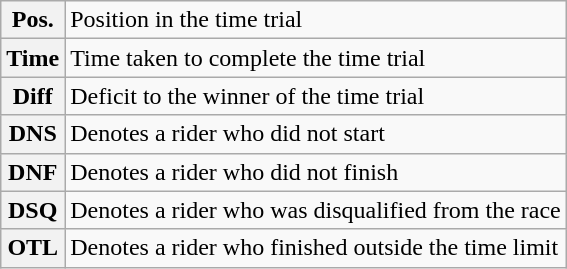<table class="wikitable">
<tr>
<th scope="row" style="text-align:center;">Pos.</th>
<td>Position in the time trial</td>
</tr>
<tr>
<th scope="row" style="text-align:center;">Time</th>
<td>Time taken to complete the time trial</td>
</tr>
<tr>
<th scope="row" style="text-align:center;">Diff</th>
<td>Deficit to the winner of the time trial</td>
</tr>
<tr>
<th scope="row" style="text-align:center;">DNS</th>
<td>Denotes a rider who did not start</td>
</tr>
<tr>
<th scope="row" style="text-align:center;">DNF</th>
<td>Denotes a rider who did not finish</td>
</tr>
<tr>
<th scope="row" style="text-align:center;">DSQ</th>
<td>Denotes a rider who was disqualified from the race</td>
</tr>
<tr>
<th scope="row" style="text-align:center;">OTL</th>
<td>Denotes a rider who finished outside the time limit</td>
</tr>
</table>
